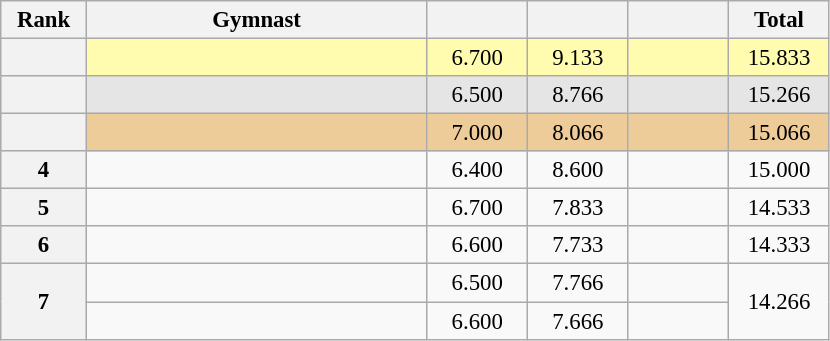<table class="wikitable sortable" style="text-align:center; font-size:95%">
<tr>
<th scope="col" style="width:50px;">Rank</th>
<th scope="col" style="width:220px;">Gymnast</th>
<th scope="col" style="width:60px;"></th>
<th scope="col" style="width:60px;"></th>
<th scope="col" style="width:60px;"></th>
<th scope="col" style="width:60px;">Total</th>
</tr>
<tr style="background:#fffcaf;">
<th scope=row style="text-align:center"></th>
<td style="text-align:left;"></td>
<td>6.700</td>
<td>9.133</td>
<td></td>
<td>15.833</td>
</tr>
<tr style="background:#e5e5e5;">
<th scope=row style="text-align:center"></th>
<td style="text-align:left;"></td>
<td>6.500</td>
<td>8.766</td>
<td></td>
<td>15.266</td>
</tr>
<tr style="background:#ec9;">
<th scope=row style="text-align:center"></th>
<td style="text-align:left;"></td>
<td>7.000</td>
<td>8.066</td>
<td></td>
<td>15.066</td>
</tr>
<tr>
<th scope=row style="text-align:center">4</th>
<td style="text-align:left;"></td>
<td>6.400</td>
<td>8.600</td>
<td></td>
<td>15.000</td>
</tr>
<tr>
<th scope=row style="text-align:center">5</th>
<td style="text-align:left;"></td>
<td>6.700</td>
<td>7.833</td>
<td></td>
<td>14.533</td>
</tr>
<tr>
<th scope=row style="text-align:center">6</th>
<td style="text-align:left;"></td>
<td>6.600</td>
<td>7.733</td>
<td></td>
<td>14.333</td>
</tr>
<tr>
<th rowspan=2 scope=row style="text-align:center">7</th>
<td style="text-align:left;"></td>
<td>6.500</td>
<td>7.766</td>
<td></td>
<td rowspan=2>14.266</td>
</tr>
<tr>
<td style="text-align:left;"></td>
<td>6.600</td>
<td>7.666</td>
<td></td>
</tr>
</table>
